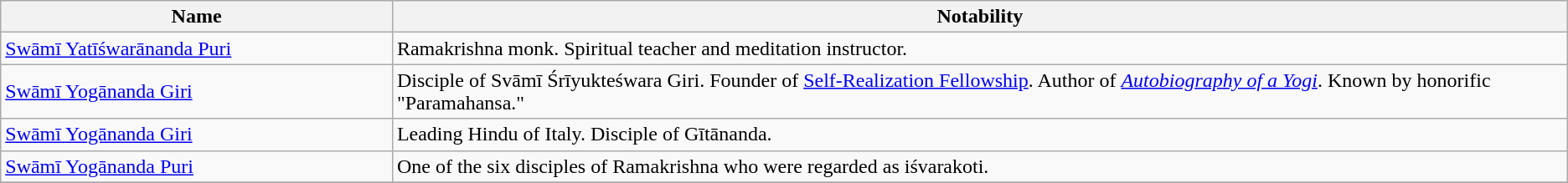<table class="wikitable">
<tr>
<th width=25%>Name</th>
<th>Notability</th>
</tr>
<tr>
<td><a href='#'>Swāmī Yatīśwarānanda Puri</a></td>
<td>Ramakrishna monk. Spiritual teacher and meditation instructor.</td>
</tr>
<tr>
<td><a href='#'>Swāmī Yogānanda Giri</a></td>
<td>Disciple of Svāmī Śrīyukteśwara Giri. Founder of <a href='#'>Self-Realization Fellowship</a>. Author of <em><a href='#'>Autobiography of a Yogi</a></em>. Known by honorific "Paramahansa."</td>
</tr>
<tr>
<td><a href='#'>Swāmī Yogānanda Giri</a></td>
<td>Leading Hindu of Italy. Disciple of Gītānanda.</td>
</tr>
<tr>
<td><a href='#'>Swāmī Yogānanda Puri</a></td>
<td>One of the six disciples of Ramakrishna who were regarded as iśvarakoti.</td>
</tr>
<tr>
</tr>
</table>
